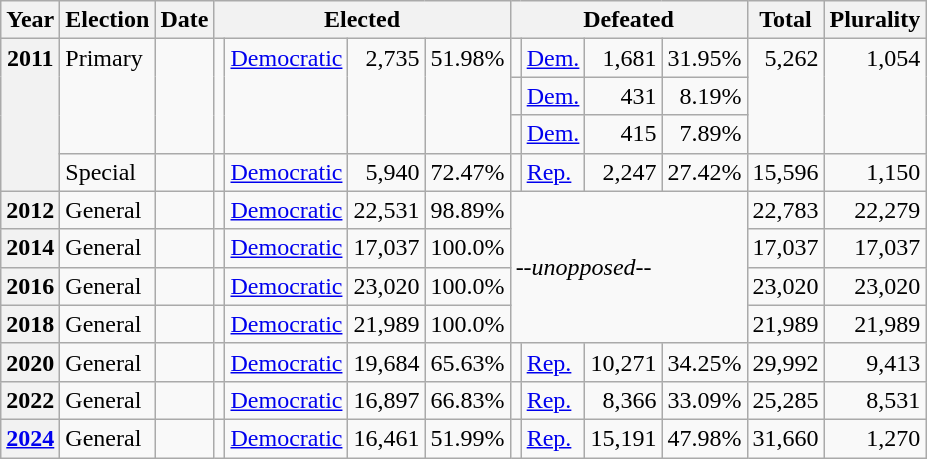<table class="wikitable">
<tr>
<th>Year</th>
<th>Election</th>
<th>Date</th>
<th colspan="4">Elected</th>
<th colspan="4">Defeated</th>
<th>Total</th>
<th>Plurality</th>
</tr>
<tr>
<th rowspan="4" valign="top">2011</th>
<td rowspan="3" valign="top">Primary</td>
<td rowspan="3" valign="top"></td>
<td rowspan="3" valign="top"></td>
<td rowspan="3"  valign="top" ><a href='#'>Democratic</a></td>
<td rowspan="3" align="right" valign="top">2,735</td>
<td rowspan="3" align="right" valign="top">51.98%</td>
<td valign="top"></td>
<td valign="top" ><a href='#'>Dem.</a></td>
<td align="right" valign="top">1,681</td>
<td align="right" valign="top">31.95%</td>
<td rowspan="3" align="right" valign="top">5,262</td>
<td rowspan="3" align="right" valign="top">1,054</td>
</tr>
<tr>
<td></td>
<td valign="top" ><a href='#'>Dem.</a></td>
<td align="right" valign="top">431</td>
<td align="right" valign="top">8.19%</td>
</tr>
<tr>
<td></td>
<td valign="top" ><a href='#'>Dem.</a></td>
<td align="right" valign="top">415</td>
<td align="right" valign="top">7.89%</td>
</tr>
<tr>
<td valign="top">Special</td>
<td valign="top"></td>
<td valign="top"></td>
<td valign="top" ><a href='#'>Democratic</a></td>
<td align="right" valign="top">5,940</td>
<td align="right" valign="top">72.47%</td>
<td valign="top"></td>
<td valign="top" ><a href='#'>Rep.</a></td>
<td align="right" valign="top">2,247</td>
<td align="right" valign="top">27.42%</td>
<td align="right" valign="top">15,596</td>
<td align="right" valign="top">1,150</td>
</tr>
<tr>
<th valign="top">2012</th>
<td valign="top">General</td>
<td valign="top"></td>
<td valign="top"></td>
<td valign="top" ><a href='#'>Democratic</a></td>
<td align="right" valign="top">22,531</td>
<td align="right" valign="top">98.89%</td>
<td colspan="4" rowspan="4"><em>--unopposed--</em></td>
<td align="right" valign="top">22,783</td>
<td align="right" valign="top">22,279</td>
</tr>
<tr>
<th valign="top">2014</th>
<td valign="top">General</td>
<td valign="top"></td>
<td valign="top"></td>
<td valign="top" ><a href='#'>Democratic</a></td>
<td align="right" valign="top">17,037</td>
<td align="right" valign="top">100.0%</td>
<td align="right" valign="top">17,037</td>
<td align="right" valign="top">17,037</td>
</tr>
<tr>
<th valign="top">2016</th>
<td valign="top">General</td>
<td valign="top"></td>
<td valign="top"></td>
<td valign="top" ><a href='#'>Democratic</a></td>
<td align="right" valign="top">23,020</td>
<td align="right" valign="top">100.0%</td>
<td align="right" valign="top">23,020</td>
<td align="right" valign="top">23,020</td>
</tr>
<tr>
<th valign="top">2018</th>
<td valign="top">General</td>
<td valign="top"></td>
<td valign="top"></td>
<td valign="top" ><a href='#'>Democratic</a></td>
<td align="right" valign="top">21,989</td>
<td align="right" valign="top">100.0%</td>
<td align="right" valign="top">21,989</td>
<td align="right" valign="top">21,989</td>
</tr>
<tr>
<th valign="top">2020</th>
<td valign="top">General</td>
<td valign="top"></td>
<td valign="top"></td>
<td valign="top" ><a href='#'>Democratic</a></td>
<td align="right" valign="top">19,684</td>
<td align="right" valign="top">65.63%</td>
<td valign="top"></td>
<td valign="top" ><a href='#'>Rep.</a></td>
<td align="right" valign="top">10,271</td>
<td align="right" valign="top">34.25%</td>
<td align="right" valign="top">29,992</td>
<td align="right" valign="top">9,413</td>
</tr>
<tr>
<th valign="top">2022</th>
<td valign="top">General</td>
<td valign="top"></td>
<td valign="top"></td>
<td valign="top" ><a href='#'>Democratic</a></td>
<td align="right" valign="top">16,897</td>
<td align="right" valign="top">66.83%</td>
<td valign="top"></td>
<td valign="top" ><a href='#'>Rep.</a></td>
<td align="right" valign="top">8,366</td>
<td align="right" valign="top">33.09%</td>
<td align="right" valign="top">25,285</td>
<td align="right" valign="top">8,531</td>
</tr>
<tr>
<th valign="top"><a href='#'>2024</a></th>
<td valign="top">General</td>
<td valign="top"></td>
<td valign="top"></td>
<td valign="top" ><a href='#'>Democratic</a></td>
<td align="right" valign="top">16,461</td>
<td align="right" valign="top">51.99%</td>
<td valign="top"></td>
<td valign="top" ><a href='#'>Rep.</a></td>
<td align="right" valign="top">15,191</td>
<td align="right" valign="top">47.98%</td>
<td align="right" valign="top">31,660</td>
<td align="right" valign="top">1,270</td>
</tr>
</table>
